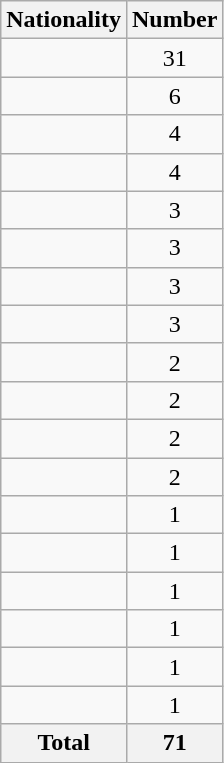<table class="wikitable sortable">
<tr>
<th>Nationality</th>
<th>Number</th>
</tr>
<tr>
<td></td>
<td align="center">31</td>
</tr>
<tr>
<td></td>
<td align="center">6</td>
</tr>
<tr>
<td></td>
<td align="center">4</td>
</tr>
<tr>
<td></td>
<td align="center">4</td>
</tr>
<tr>
<td></td>
<td align="center">3</td>
</tr>
<tr>
<td></td>
<td align="center">3</td>
</tr>
<tr>
<td></td>
<td align="center">3</td>
</tr>
<tr>
<td></td>
<td align="center">3</td>
</tr>
<tr>
<td></td>
<td align="center">2</td>
</tr>
<tr>
<td></td>
<td align="center">2</td>
</tr>
<tr>
<td></td>
<td align="center">2</td>
</tr>
<tr>
<td></td>
<td align="center">2</td>
</tr>
<tr>
<td></td>
<td align="center">1</td>
</tr>
<tr>
<td></td>
<td align="center">1</td>
</tr>
<tr>
<td></td>
<td align="center">1</td>
</tr>
<tr>
<td></td>
<td align="center">1</td>
</tr>
<tr>
<td></td>
<td align="center">1</td>
</tr>
<tr>
<td></td>
<td align="center">1</td>
</tr>
<tr>
<th>Total</th>
<th>71</th>
</tr>
</table>
